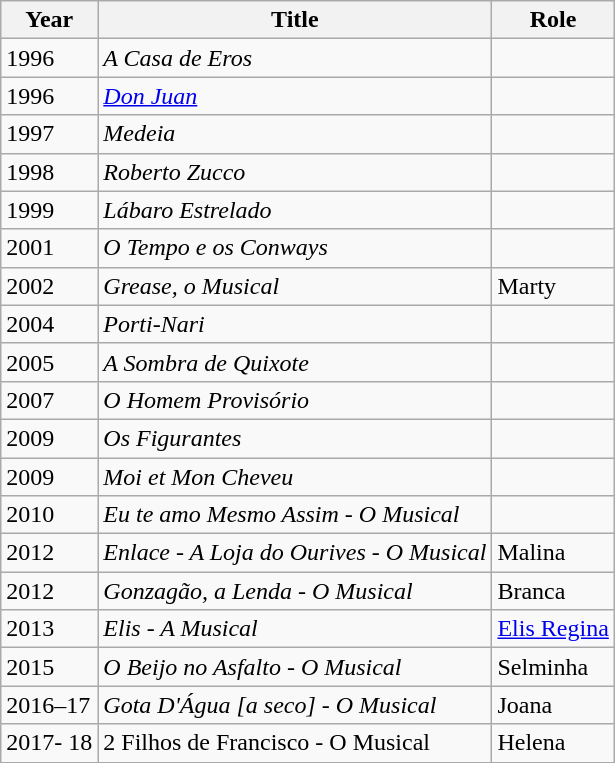<table class="wikitable">
<tr>
<th>Year</th>
<th>Title</th>
<th>Role</th>
</tr>
<tr>
<td>1996</td>
<td><em>A Casa de Eros</em></td>
<td></td>
</tr>
<tr>
<td>1996</td>
<td><em><a href='#'>Don Juan</a></em></td>
<td></td>
</tr>
<tr>
<td>1997</td>
<td><em>Medeia</em></td>
<td></td>
</tr>
<tr>
<td>1998</td>
<td><em>Roberto Zucco</em></td>
<td></td>
</tr>
<tr>
<td>1999</td>
<td><em>Lábaro Estrelado</em></td>
<td></td>
</tr>
<tr>
<td>2001</td>
<td><em>O Tempo e os Conways</em></td>
<td></td>
</tr>
<tr>
<td>2002</td>
<td><em>Grease, o Musical</em></td>
<td>Marty</td>
</tr>
<tr>
<td>2004</td>
<td><em>Porti-Nari</em></td>
<td></td>
</tr>
<tr>
<td>2005</td>
<td><em>A Sombra de Quixote</em></td>
<td></td>
</tr>
<tr>
<td>2007</td>
<td><em>O Homem Provisório</em></td>
<td></td>
</tr>
<tr>
<td>2009</td>
<td><em>Os Figurantes</em></td>
<td></td>
</tr>
<tr>
<td>2009</td>
<td><em>Moi et Mon Cheveu</em></td>
<td></td>
</tr>
<tr>
<td>2010</td>
<td><em>Eu te amo Mesmo Assim - O Musical</em></td>
<td></td>
</tr>
<tr>
<td>2012</td>
<td><em>Enlace - A Loja do Ourives - O Musical</em></td>
<td>Malina</td>
</tr>
<tr>
<td>2012</td>
<td><em>Gonzagão, a Lenda - O Musical</em></td>
<td>Branca</td>
</tr>
<tr>
<td>2013</td>
<td><em>Elis -  A Musical</em></td>
<td><a href='#'>Elis Regina</a></td>
</tr>
<tr>
<td>2015</td>
<td><em>O Beijo no Asfalto - O Musical</em></td>
<td>Selminha</td>
</tr>
<tr>
<td>2016–17</td>
<td><em>Gota D'Água [a seco] - O Musical</em></td>
<td>Joana</td>
</tr>
<tr>
<td>2017- 18</td>
<td>2 Filhos de Francisco - O Musical</td>
<td>Helena</td>
</tr>
</table>
